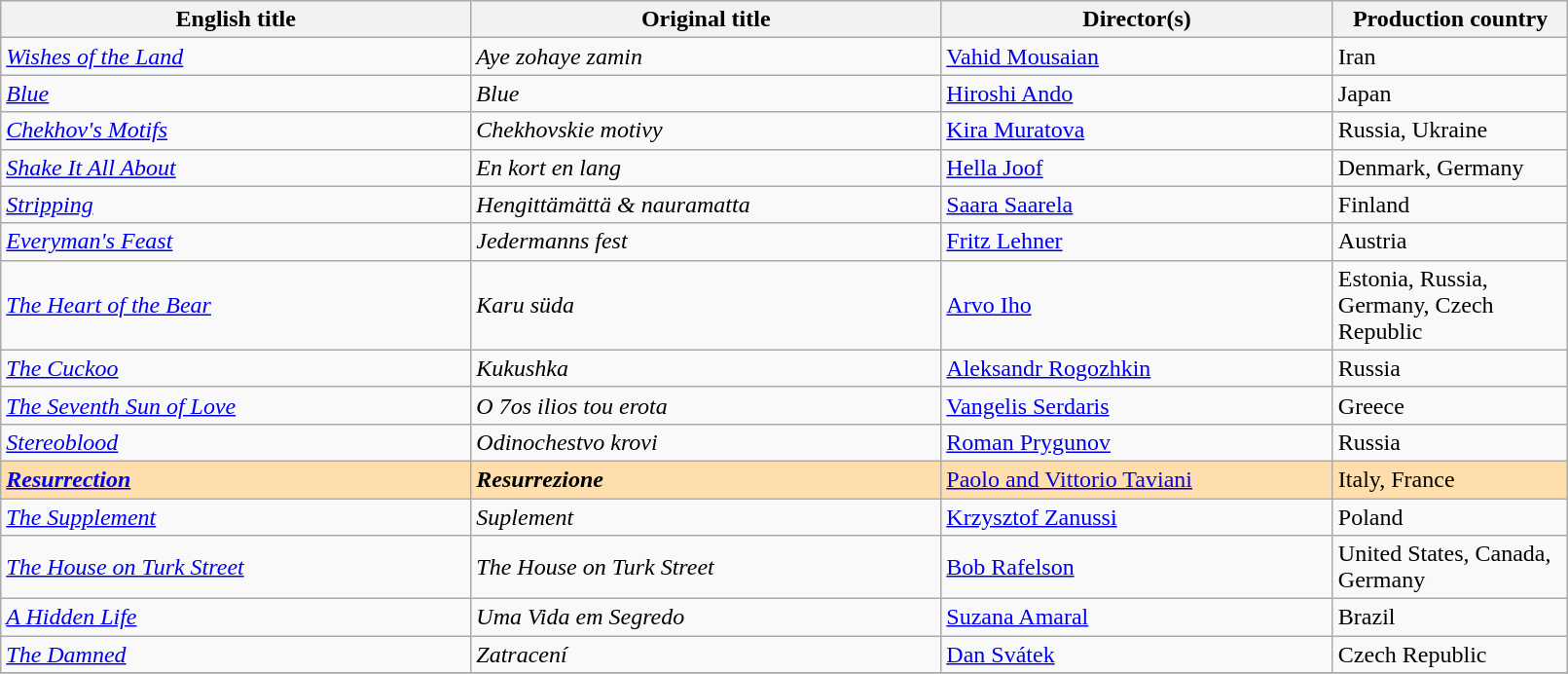<table class="sortable wikitable" width="85%" cellpadding="5">
<tr>
<th width="30%">English title</th>
<th width="30%">Original title</th>
<th width="25%">Director(s)</th>
<th width="15%">Production country</th>
</tr>
<tr>
<td><em><a href='#'>Wishes of the Land</a></em></td>
<td><em>Aye zohaye zamin</em></td>
<td><a href='#'>Vahid Mousaian</a></td>
<td>Iran</td>
</tr>
<tr>
<td><em><a href='#'>Blue</a></em></td>
<td><em>Blue</em></td>
<td><a href='#'>Hiroshi Ando</a></td>
<td>Japan</td>
</tr>
<tr>
<td><em><a href='#'>Chekhov's Motifs</a></em></td>
<td><em>Chekhovskie motivy</em></td>
<td><a href='#'>Kira Muratova</a></td>
<td>Russia, Ukraine</td>
</tr>
<tr>
<td><em><a href='#'>Shake It All About</a></em></td>
<td><em>En kort en lang</em></td>
<td><a href='#'>Hella Joof</a></td>
<td>Denmark, Germany</td>
</tr>
<tr>
<td><em><a href='#'>Stripping</a></em></td>
<td><em>Hengittämättä & nauramatta</em></td>
<td><a href='#'>Saara Saarela</a></td>
<td>Finland</td>
</tr>
<tr>
<td><em><a href='#'>Everyman's Feast</a></em></td>
<td><em>Jedermanns fest</em></td>
<td><a href='#'>Fritz Lehner</a></td>
<td>Austria</td>
</tr>
<tr>
<td><em><a href='#'>The Heart of the Bear</a></em></td>
<td><em>Karu süda</em></td>
<td><a href='#'>Arvo Iho</a></td>
<td>Estonia, Russia, Germany, Czech Republic</td>
</tr>
<tr>
<td><em><a href='#'>The Cuckoo</a></em></td>
<td><em>Kukushka</em></td>
<td><a href='#'>Aleksandr Rogozhkin</a></td>
<td>Russia</td>
</tr>
<tr>
<td><em><a href='#'>The Seventh Sun of Love</a></em></td>
<td><em>O 7os ilios tou erota</em></td>
<td><a href='#'>Vangelis Serdaris</a></td>
<td>Greece</td>
</tr>
<tr>
<td><em><a href='#'>Stereoblood</a></em></td>
<td><em>Odinochestvo krovi</em></td>
<td><a href='#'>Roman Prygunov</a></td>
<td>Russia</td>
</tr>
<tr style="background:#FFDEAD;">
<td><strong><em><a href='#'>Resurrection</a></em></strong></td>
<td><strong><em>Resurrezione</em></strong></td>
<td><a href='#'>Paolo and Vittorio Taviani</a></td>
<td>Italy, France</td>
</tr>
<tr>
<td><em><a href='#'>The Supplement</a></em></td>
<td><em>Suplement</em></td>
<td><a href='#'>Krzysztof Zanussi</a></td>
<td>Poland</td>
</tr>
<tr>
<td><em><a href='#'>The House on Turk Street</a></em></td>
<td><em>The House on Turk Street</em></td>
<td><a href='#'>Bob Rafelson</a></td>
<td>United States, Canada, Germany</td>
</tr>
<tr>
<td><em><a href='#'>A Hidden Life</a></em></td>
<td><em>Uma Vida em Segredo</em></td>
<td><a href='#'>Suzana Amaral</a></td>
<td>Brazil</td>
</tr>
<tr>
<td><em><a href='#'>The Damned</a></em></td>
<td><em>Zatracení</em></td>
<td><a href='#'>Dan Svátek</a></td>
<td>Czech Republic</td>
</tr>
<tr>
</tr>
</table>
